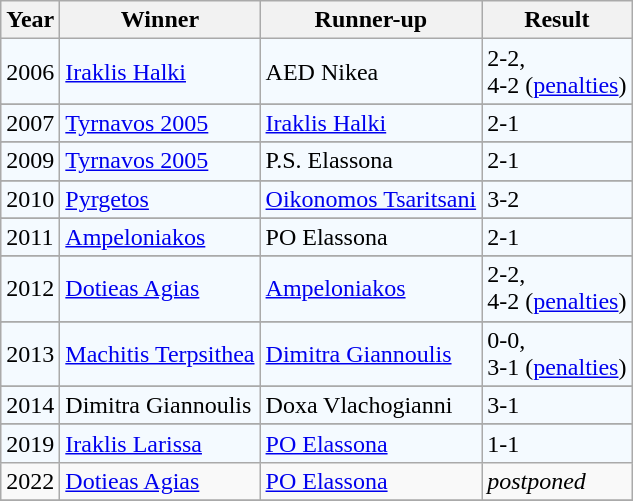<table class="wikitable">
<tr>
<th>Year</th>
<th>Winner</th>
<th>Runner-up</th>
<th>Result</th>
</tr>
<tr bgcolor=#F4FAFF>
<td>2006</td>
<td><a href='#'>Iraklis Halki</a></td>
<td>AED Nikea</td>
<td>2-2,<br>4-2 (<a href='#'>penalties</a>)</td>
</tr>
<tr>
</tr>
<tr bgcolor=#F4FAFF>
<td>2007</td>
<td><a href='#'>Tyrnavos 2005</a></td>
<td><a href='#'>Iraklis Halki</a></td>
<td>2-1</td>
</tr>
<tr>
</tr>
<tr bgcolor=#F4FAFF>
<td>2009</td>
<td><a href='#'>Tyrnavos 2005</a></td>
<td>P.S. Elassona</td>
<td>2-1</td>
</tr>
<tr>
</tr>
<tr bgcolor=#F4FAFF>
<td>2010</td>
<td><a href='#'>Pyrgetos</a></td>
<td><a href='#'>Oikonomos Tsaritsani</a></td>
<td>3-2</td>
</tr>
<tr>
</tr>
<tr bgcolor=#F4FAFF>
<td>2011</td>
<td><a href='#'>Ampeloniakos</a></td>
<td>PO Elassona</td>
<td>2-1</td>
</tr>
<tr>
</tr>
<tr bgcolor=#F4FAFF>
<td>2012</td>
<td><a href='#'>Dotieas Agias</a></td>
<td><a href='#'>Ampeloniakos</a></td>
<td>2-2,<br>4-2 (<a href='#'>penalties</a>)</td>
</tr>
<tr>
</tr>
<tr bgcolor=#F4FAFF>
<td>2013</td>
<td><a href='#'>Machitis Terpsithea</a></td>
<td><a href='#'>Dimitra Giannoulis</a></td>
<td>0-0,<br>3-1 (<a href='#'>penalties</a>)</td>
</tr>
<tr>
</tr>
<tr bgcolor=#F4FAFF>
<td>2014</td>
<td>Dimitra Giannoulis</td>
<td>Doxa Vlachogianni</td>
<td>3-1</td>
</tr>
<tr>
</tr>
<tr bgcolor=#F4FAFF>
<td>2019</td>
<td><a href='#'>Iraklis Larissa</a></td>
<td><a href='#'>PO Elassona</a></td>
<td>1-1 </td>
</tr>
<tr>
<td>2022</td>
<td><a href='#'>Dotieas Agias</a></td>
<td><a href='#'>PO Elassona</a></td>
<td><em>postponed</em></td>
</tr>
<tr>
</tr>
</table>
